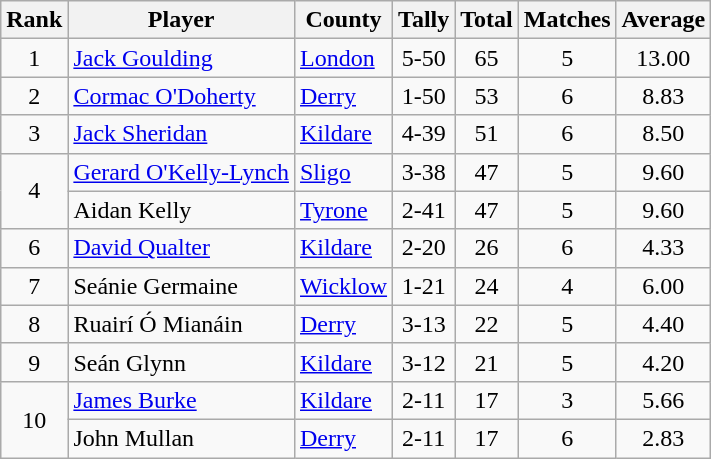<table class="wikitable">
<tr>
<th>Rank</th>
<th>Player</th>
<th>County</th>
<th>Tally</th>
<th>Total</th>
<th>Matches</th>
<th>Average</th>
</tr>
<tr>
<td rowspan=1 align=center>1</td>
<td><a href='#'>Jack Goulding</a></td>
<td><a href='#'>London</a></td>
<td align=center>5-50</td>
<td align=center>65</td>
<td align=center>5</td>
<td align=center>13.00</td>
</tr>
<tr>
<td rowspan=1 align=center>2</td>
<td><a href='#'>Cormac O'Doherty</a></td>
<td><a href='#'>Derry</a></td>
<td align=center>1-50</td>
<td align=center>53</td>
<td align=center>6</td>
<td align=center>8.83</td>
</tr>
<tr>
<td rowspan=1 align=center>3</td>
<td><a href='#'>Jack Sheridan</a></td>
<td><a href='#'>Kildare</a></td>
<td align=center>4-39</td>
<td align=center>51</td>
<td align=center>6</td>
<td align=center>8.50</td>
</tr>
<tr>
<td rowspan=2 align=center>4</td>
<td><a href='#'>Gerard O'Kelly-Lynch</a></td>
<td><a href='#'>Sligo</a></td>
<td align=center>3-38</td>
<td align=center>47</td>
<td align=center>5</td>
<td align=center>9.60</td>
</tr>
<tr>
<td>Aidan Kelly</td>
<td><a href='#'>Tyrone</a></td>
<td align=center>2-41</td>
<td align=center>47</td>
<td align=center>5</td>
<td align=center>9.60</td>
</tr>
<tr>
<td rowspan=1 align=center>6</td>
<td><a href='#'>David Qualter</a></td>
<td><a href='#'>Kildare</a></td>
<td align=center>2-20</td>
<td align=center>26</td>
<td align=center>6</td>
<td align=center>4.33</td>
</tr>
<tr>
<td rowspan=1 align=center>7</td>
<td>Seánie Germaine</td>
<td><a href='#'>Wicklow</a></td>
<td align=center>1-21</td>
<td align=center>24</td>
<td align=center>4</td>
<td align=center>6.00</td>
</tr>
<tr>
<td rowspan=1 align=center>8</td>
<td>Ruairí Ó Mianáin</td>
<td><a href='#'>Derry</a></td>
<td align=center>3-13</td>
<td align=center>22</td>
<td align=center>5</td>
<td align=center>4.40</td>
</tr>
<tr>
<td rowspan=1 align=center>9</td>
<td>Seán Glynn</td>
<td><a href='#'>Kildare</a></td>
<td align=center>3-12</td>
<td align=center>21</td>
<td align=center>5</td>
<td align=center>4.20</td>
</tr>
<tr>
<td rowspan=2 align=center>10</td>
<td><a href='#'>James Burke</a></td>
<td><a href='#'>Kildare</a></td>
<td align=center>2-11</td>
<td align=center>17</td>
<td align=center>3</td>
<td align=center>5.66</td>
</tr>
<tr>
<td>John Mullan</td>
<td><a href='#'>Derry</a></td>
<td align=center>2-11</td>
<td align=center>17</td>
<td align=center>6</td>
<td align=center>2.83</td>
</tr>
</table>
